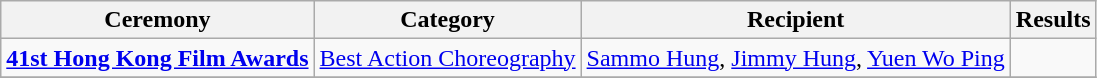<table class=wikitable>
<tr>
<th>Ceremony</th>
<th>Category</th>
<th>Recipient</th>
<th>Results</th>
</tr>
<tr>
<td rowspan=1><strong><a href='#'>41st Hong Kong Film Awards</a></strong></td>
<td><a href='#'>Best Action Choreography</a></td>
<td><a href='#'>Sammo Hung</a>, <a href='#'>Jimmy Hung</a>, <a href='#'>Yuen Wo Ping</a></td>
<td></td>
</tr>
<tr>
</tr>
</table>
